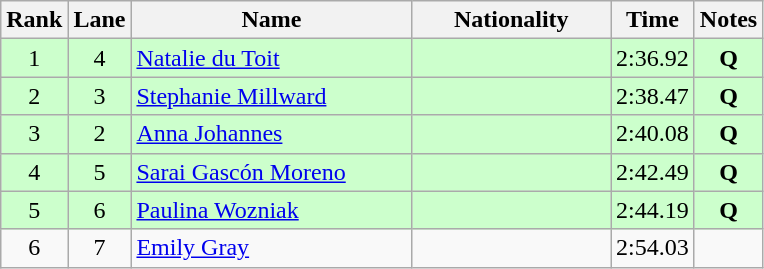<table class="wikitable sortable" style="text-align:center">
<tr>
<th>Rank</th>
<th>Lane</th>
<th style="width:180px">Name</th>
<th style="width:125px">Nationality</th>
<th>Time</th>
<th>Notes</th>
</tr>
<tr style="background:#cfc;">
<td>1</td>
<td>4</td>
<td style="text-align:left;"><a href='#'>Natalie du Toit</a></td>
<td style="text-align:left;"></td>
<td>2:36.92</td>
<td><strong>Q</strong></td>
</tr>
<tr style="background:#cfc;">
<td>2</td>
<td>3</td>
<td style="text-align:left;"><a href='#'>Stephanie Millward</a></td>
<td style="text-align:left;"></td>
<td>2:38.47</td>
<td><strong>Q</strong></td>
</tr>
<tr style="background:#cfc;">
<td>3</td>
<td>2</td>
<td style="text-align:left;"><a href='#'>Anna Johannes</a></td>
<td style="text-align:left;"></td>
<td>2:40.08</td>
<td><strong>Q</strong></td>
</tr>
<tr style="background:#cfc;">
<td>4</td>
<td>5</td>
<td style="text-align:left;"><a href='#'>Sarai Gascón Moreno</a></td>
<td style="text-align:left;"></td>
<td>2:42.49</td>
<td><strong>Q</strong></td>
</tr>
<tr style="background:#cfc;">
<td>5</td>
<td>6</td>
<td style="text-align:left;"><a href='#'>Paulina Wozniak</a></td>
<td style="text-align:left;"></td>
<td>2:44.19</td>
<td><strong>Q</strong></td>
</tr>
<tr>
<td>6</td>
<td>7</td>
<td style="text-align:left;"><a href='#'>Emily Gray</a></td>
<td style="text-align:left;"></td>
<td>2:54.03</td>
<td></td>
</tr>
</table>
